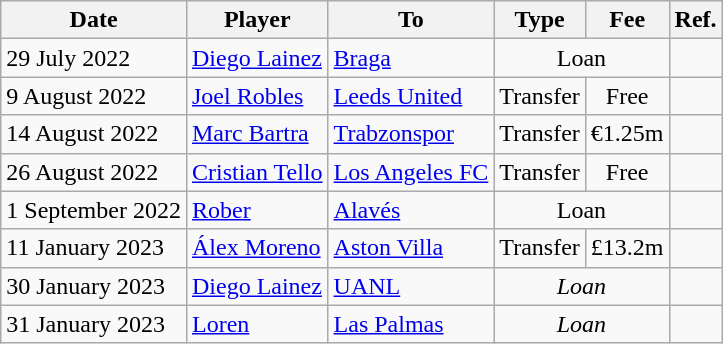<table class="wikitable">
<tr>
<th>Date</th>
<th>Player</th>
<th>To</th>
<th>Type</th>
<th>Fee</th>
<th>Ref.</th>
</tr>
<tr>
<td>29 July 2022</td>
<td> <a href='#'>Diego Lainez</a></td>
<td> <a href='#'>Braga</a></td>
<td colspan="2" align=center>Loan</td>
<td align=center></td>
</tr>
<tr>
<td>9 August 2022</td>
<td> <a href='#'>Joel Robles</a></td>
<td> <a href='#'>Leeds United</a></td>
<td align=center>Transfer</td>
<td align=center>Free</td>
<td align=center></td>
</tr>
<tr>
<td>14 August 2022</td>
<td> <a href='#'>Marc Bartra</a></td>
<td> <a href='#'>Trabzonspor</a></td>
<td align=center>Transfer</td>
<td align=center>€1.25m</td>
<td align=center></td>
</tr>
<tr>
<td>26 August 2022</td>
<td> <a href='#'>Cristian Tello</a></td>
<td> <a href='#'>Los Angeles FC</a></td>
<td align=center>Transfer</td>
<td align=center>Free</td>
<td align=center></td>
</tr>
<tr>
<td>1 September 2022</td>
<td> <a href='#'>Rober</a></td>
<td><a href='#'>Alavés</a></td>
<td colspan="2" align=center>Loan</td>
<td align=center></td>
</tr>
<tr>
<td>11 January 2023</td>
<td> <a href='#'>Álex Moreno</a></td>
<td> <a href='#'>Aston Villa</a></td>
<td align=center>Transfer</td>
<td align=center>£13.2m</td>
<td align=center></td>
</tr>
<tr>
<td>30 January 2023</td>
<td> <a href='#'>Diego Lainez</a></td>
<td> <a href='#'>UANL</a></td>
<td colspan=2 align=center><em>Loan</em></td>
<td align=center></td>
</tr>
<tr>
<td>31 January 2023</td>
<td> <a href='#'>Loren</a></td>
<td><a href='#'>Las Palmas</a></td>
<td colspan=2 align=center><em>Loan</em></td>
<td align=center></td>
</tr>
</table>
